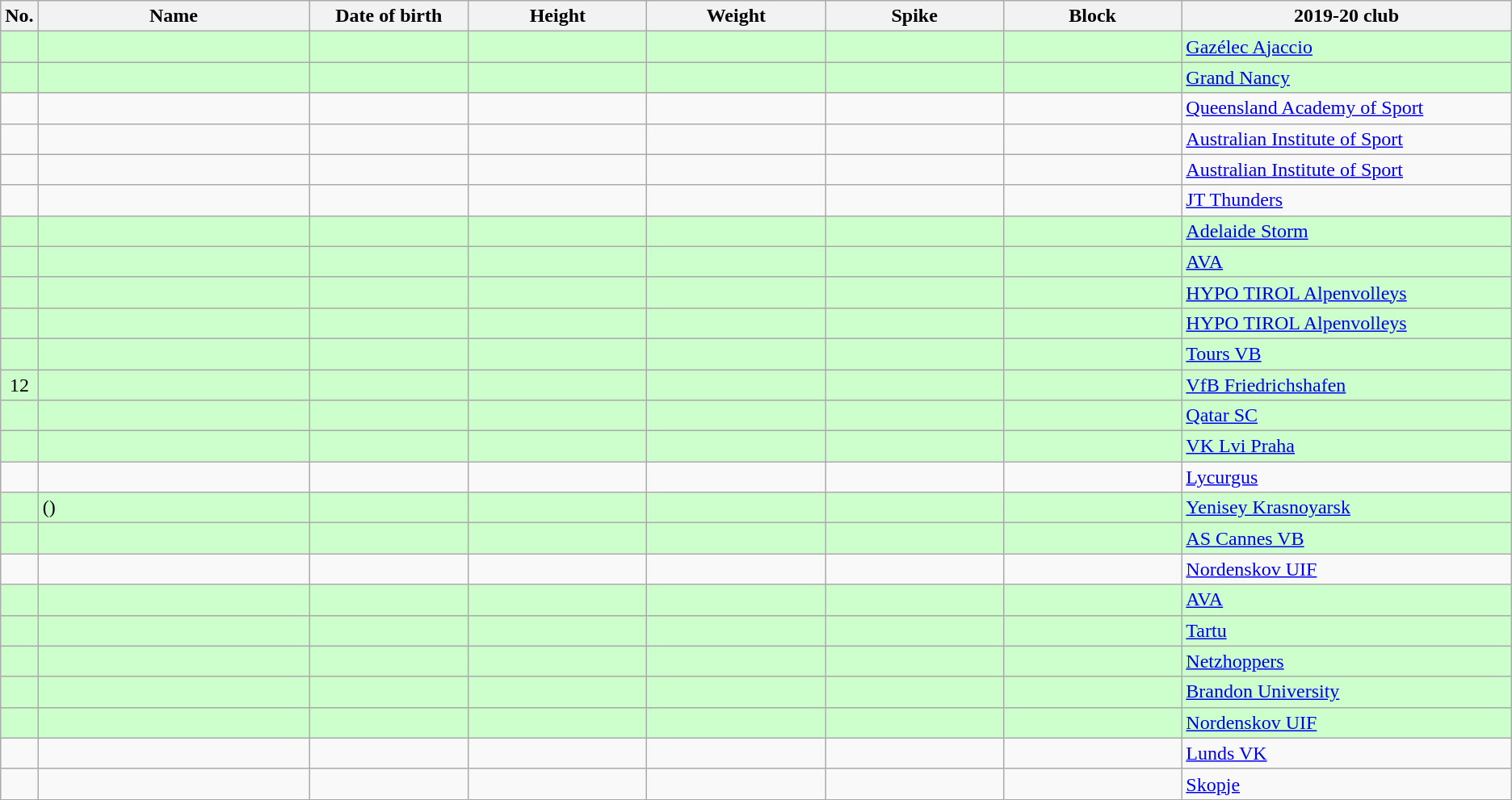<table class="wikitable sortable" style="font-size:100%; text-align:center;">
<tr>
<th>No.</th>
<th style="width:14em">Name</th>
<th style="width:8em">Date of birth</th>
<th style="width:9em">Height</th>
<th style="width:9em">Weight</th>
<th style="width:9em">Spike</th>
<th style="width:9em">Block</th>
<th style="width:17em">2019-20 club</th>
</tr>
<tr bgcolor=#ccffcc>
<td></td>
<td style="text-align:left;"></td>
<td style="text-align:right;"></td>
<td></td>
<td></td>
<td></td>
<td></td>
<td style="text-align:left;"> <a href='#'>Gazélec Ajaccio</a></td>
</tr>
<tr bgcolor=#ccffcc>
<td></td>
<td style="text-align:left;"></td>
<td style="text-align:right;"></td>
<td></td>
<td></td>
<td></td>
<td></td>
<td style="text-align:left;"> <a href='#'>Grand Nancy</a></td>
</tr>
<tr>
<td></td>
<td style="text-align:left;"></td>
<td style="text-align:right;"></td>
<td></td>
<td></td>
<td></td>
<td></td>
<td style="text-align:left;"> <a href='#'>Queensland Academy of Sport</a></td>
</tr>
<tr>
<td></td>
<td style="text-align:left;"></td>
<td style="text-align:right;"></td>
<td></td>
<td></td>
<td></td>
<td></td>
<td style="text-align:left;"> <a href='#'>Australian Institute of Sport</a></td>
</tr>
<tr>
<td></td>
<td style="text-align:left;"></td>
<td style="text-align:right;"></td>
<td></td>
<td></td>
<td></td>
<td></td>
<td style="text-align:left;"> <a href='#'>Australian Institute of Sport</a></td>
</tr>
<tr>
<td></td>
<td style="text-align:left;"></td>
<td style="text-align:right;"></td>
<td></td>
<td></td>
<td></td>
<td></td>
<td style="text-align:left;"> <a href='#'>JT Thunders</a></td>
</tr>
<tr bgcolor=#ccffcc>
<td></td>
<td style="text-align:left;"></td>
<td style="text-align:right;"></td>
<td></td>
<td></td>
<td></td>
<td></td>
<td style="text-align:left;"> <a href='#'>Adelaide Storm</a></td>
</tr>
<tr bgcolor=#ccffcc>
<td></td>
<td style="text-align:left;"></td>
<td style="text-align:right;"></td>
<td></td>
<td></td>
<td></td>
<td></td>
<td style="text-align:left;"> <a href='#'>AVA</a></td>
</tr>
<tr bgcolor=#ccffcc>
<td></td>
<td style="text-align:left;"></td>
<td style="text-align:right;"></td>
<td></td>
<td></td>
<td></td>
<td></td>
<td style="text-align:left;"> <a href='#'>HYPO TIROL Alpenvolleys</a></td>
</tr>
<tr bgcolor=#ccffcc>
<td></td>
<td style="text-align:left;"></td>
<td style="text-align:right;"></td>
<td></td>
<td></td>
<td></td>
<td></td>
<td style="text-align:left;"> <a href='#'>HYPO TIROL Alpenvolleys</a></td>
</tr>
<tr bgcolor=#ccffcc>
<td></td>
<td style="text-align:left;"></td>
<td style="text-align:right;"></td>
<td></td>
<td></td>
<td></td>
<td></td>
<td style="text-align:left;"> <a href='#'>Tours VB</a></td>
</tr>
<tr bgcolor=#ccffcc>
<td>12</td>
<td style="text-align:left;"></td>
<td style="text-align:right;"></td>
<td></td>
<td></td>
<td></td>
<td></td>
<td style="text-align:left;"> <a href='#'>VfB Friedrichshafen</a></td>
</tr>
<tr bgcolor=#ccffcc>
<td></td>
<td style="text-align:left;"></td>
<td style="text-align:right;"></td>
<td></td>
<td></td>
<td></td>
<td></td>
<td style="text-align:left;"> <a href='#'>Qatar SC</a></td>
</tr>
<tr bgcolor=#ccffcc>
<td></td>
<td style="text-align:left;"></td>
<td style="text-align:right;"></td>
<td></td>
<td></td>
<td></td>
<td></td>
<td style="text-align:left;"> <a href='#'>VK Lvi Praha</a></td>
</tr>
<tr>
<td></td>
<td style="text-align:left;"></td>
<td style="text-align:right;"></td>
<td></td>
<td></td>
<td></td>
<td></td>
<td style="text-align:left;"> <a href='#'>Lycurgus</a></td>
</tr>
<tr bgcolor=#ccffcc>
<td></td>
<td style="text-align:left;"> ()</td>
<td style="text-align:right;"></td>
<td></td>
<td></td>
<td></td>
<td></td>
<td style="text-align:left;"> <a href='#'>Yenisey Krasnoyarsk</a></td>
</tr>
<tr bgcolor=#ccffcc>
<td></td>
<td style="text-align:left;"></td>
<td style="text-align:right;"></td>
<td></td>
<td></td>
<td></td>
<td></td>
<td style="text-align:left;"> <a href='#'>AS Cannes VB</a></td>
</tr>
<tr>
<td></td>
<td style="text-align:left;"></td>
<td style="text-align:right;"></td>
<td></td>
<td></td>
<td></td>
<td></td>
<td style="text-align:left;"> <a href='#'>Nordenskov UIF</a></td>
</tr>
<tr bgcolor=#ccffcc>
<td></td>
<td style="text-align:left;"></td>
<td style="text-align:right;"></td>
<td></td>
<td></td>
<td></td>
<td></td>
<td style="text-align:left;"> <a href='#'>AVA</a></td>
</tr>
<tr bgcolor=#ccffcc>
<td></td>
<td style="text-align:left;"></td>
<td style="text-align:right;"></td>
<td></td>
<td></td>
<td></td>
<td></td>
<td style="text-align:left;"> <a href='#'>Tartu</a></td>
</tr>
<tr bgcolor=#ccffcc>
<td></td>
<td style="text-align:left;"></td>
<td style="text-align:right;"></td>
<td></td>
<td></td>
<td></td>
<td></td>
<td style="text-align:left;"> <a href='#'>Netzhoppers</a></td>
</tr>
<tr bgcolor=#ccffcc>
<td></td>
<td style="text-align:left;\"></td>
<td style="text-align:right;"></td>
<td></td>
<td></td>
<td></td>
<td></td>
<td style="text-align:left;"> <a href='#'>Brandon University</a></td>
</tr>
<tr bgcolor=#ccffcc>
<td></td>
<td style="text-align:left;"></td>
<td style="text-align:right;"></td>
<td></td>
<td></td>
<td></td>
<td></td>
<td style="text-align:left;"> <a href='#'>Nordenskov UIF</a></td>
</tr>
<tr>
<td></td>
<td style="text-align:left;\"></td>
<td style="text-align:right;"></td>
<td></td>
<td></td>
<td></td>
<td></td>
<td style="text-align:left;"> <a href='#'>Lunds VK</a></td>
</tr>
<tr>
<td></td>
<td style="text-align:left;\"></td>
<td style="text-align:right;"></td>
<td></td>
<td></td>
<td></td>
<td></td>
<td style="text-align:left;"> <a href='#'>Skopje</a></td>
</tr>
</table>
